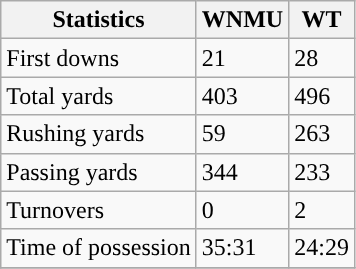<table class="wikitable">
<tr>
<th>Statistics</th>
<th>WNMU</th>
<th>WT</th>
</tr>
<tr>
<td>First downs</td>
<td>21</td>
<td>28</td>
</tr>
<tr>
<td>Total yards</td>
<td>403</td>
<td>496</td>
</tr>
<tr>
<td>Rushing yards</td>
<td>59</td>
<td>263</td>
</tr>
<tr>
<td>Passing yards</td>
<td>344</td>
<td>233</td>
</tr>
<tr>
<td>Turnovers</td>
<td>0</td>
<td>2</td>
</tr>
<tr>
<td>Time of possession</td>
<td>35:31</td>
<td>24:29</td>
</tr>
<tr>
</tr>
</table>
